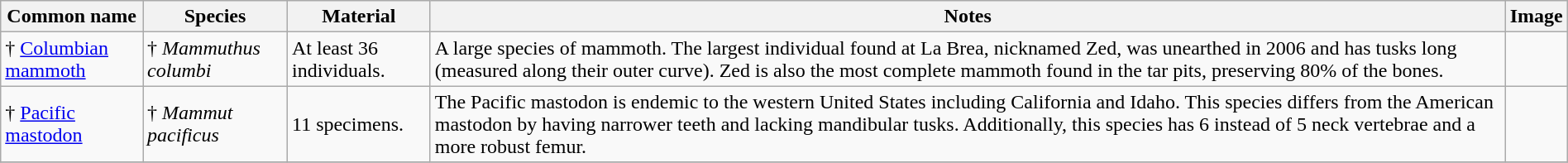<table class="wikitable" align="center" width="100%">
<tr>
<th>Common name</th>
<th>Species</th>
<th>Material</th>
<th>Notes</th>
<th>Image</th>
</tr>
<tr>
<td>† <a href='#'>Columbian mammoth</a></td>
<td>† <em>Mammuthus columbi</em></td>
<td>At least 36 individuals.</td>
<td>A large species of mammoth. The largest individual found at La Brea, nicknamed Zed, was unearthed in 2006 and has tusks  long (measured along their outer curve). Zed is also the most complete mammoth found in the tar pits, preserving 80% of the bones.</td>
<td></td>
</tr>
<tr>
<td>† <a href='#'>Pacific mastodon</a></td>
<td>† <em>Mammut pacificus</em></td>
<td>11 specimens.</td>
<td>The Pacific mastodon is endemic to the western United States including California and Idaho. This species differs from the American mastodon by having narrower teeth and lacking mandibular tusks. Additionally, this species has 6 instead of 5 neck vertebrae and a more robust femur.</td>
<td></td>
</tr>
<tr>
</tr>
</table>
